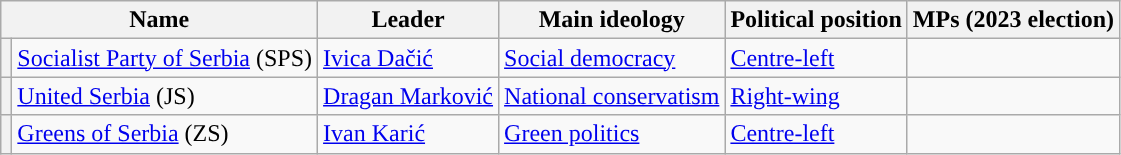<table class="wikitable" style="text-align">
<tr>
<th colspan="2">Name</th>
<th>Leader</th>
<th>Main ideology</th>
<th>Political position</th>
<th>MPs (2023 election)</th>
</tr>
<tr>
<th style="background-color:"></th>
<td><a href='#'>Socialist Party of Serbia</a> (SPS)</td>
<td><a href='#'>Ivica Dačić</a></td>
<td><a href='#'>Social democracy</a></td>
<td><a href='#'>Centre-left</a></td>
<td></td>
</tr>
<tr>
<th style="background-color:"></th>
<td><a href='#'>United Serbia</a> (JS)</td>
<td><a href='#'>Dragan Marković</a></td>
<td><a href='#'>National conservatism</a></td>
<td><a href='#'>Right-wing</a></td>
<td></td>
</tr>
<tr>
<th style="background-color:"></th>
<td><a href='#'>Greens of Serbia</a> (ZS)</td>
<td><a href='#'>Ivan Karić</a></td>
<td><a href='#'>Green politics</a></td>
<td><a href='#'>Centre-left</a></td>
<td></td>
</tr>
</table>
